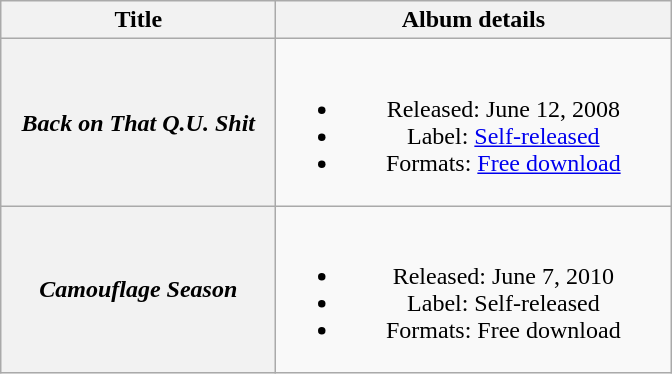<table class="wikitable plainrowheaders" style="text-align:center;">
<tr>
<th scope="col" style="width:11em;">Title</th>
<th scope="col" style="width:16em;">Album details</th>
</tr>
<tr>
<th scope="row"><em>Back on That Q.U. Shit</em></th>
<td><br><ul><li>Released: June 12, 2008</li><li>Label: <a href='#'>Self-released</a></li><li>Formats: <a href='#'>Free download</a></li></ul></td>
</tr>
<tr>
<th scope="row"><em>Camouflage Season</em></th>
<td><br><ul><li>Released: June 7, 2010</li><li>Label: Self-released</li><li>Formats: Free download</li></ul></td>
</tr>
</table>
